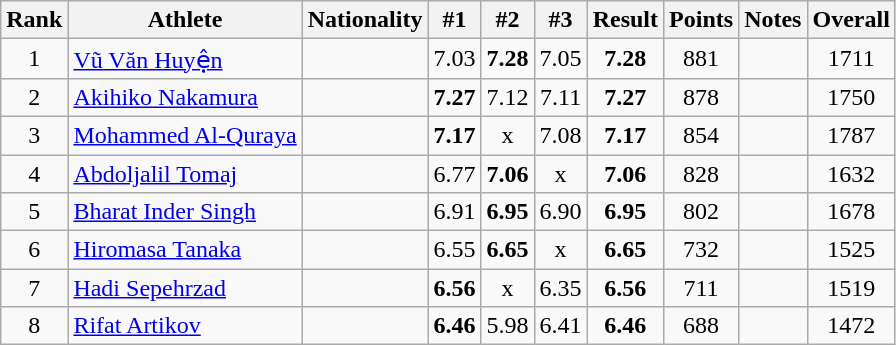<table class="wikitable sortable" style="text-align:center">
<tr>
<th>Rank</th>
<th>Athlete</th>
<th>Nationality</th>
<th>#1</th>
<th>#2</th>
<th>#3</th>
<th>Result</th>
<th>Points</th>
<th>Notes</th>
<th>Overall</th>
</tr>
<tr>
<td>1</td>
<td align=left><a href='#'>Vũ Văn Huyện</a></td>
<td align=left></td>
<td>7.03</td>
<td><strong>7.28</strong></td>
<td>7.05</td>
<td><strong>7.28</strong></td>
<td>881</td>
<td></td>
<td>1711</td>
</tr>
<tr>
<td>2</td>
<td align=left><a href='#'>Akihiko Nakamura</a></td>
<td align=left></td>
<td><strong>7.27</strong></td>
<td>7.12</td>
<td>7.11</td>
<td><strong>7.27</strong></td>
<td>878</td>
<td></td>
<td>1750</td>
</tr>
<tr>
<td>3</td>
<td align=left><a href='#'>Mohammed Al-Quraya</a></td>
<td align=left></td>
<td><strong>7.17</strong></td>
<td>x</td>
<td>7.08</td>
<td><strong>7.17</strong></td>
<td>854</td>
<td></td>
<td>1787</td>
</tr>
<tr>
<td>4</td>
<td align=left><a href='#'>Abdoljalil Tomaj</a></td>
<td align=left></td>
<td>6.77</td>
<td><strong>7.06</strong></td>
<td>x</td>
<td><strong>7.06</strong></td>
<td>828</td>
<td></td>
<td>1632</td>
</tr>
<tr>
<td>5</td>
<td align=left><a href='#'>Bharat Inder Singh</a></td>
<td align=left></td>
<td>6.91</td>
<td><strong>6.95</strong></td>
<td>6.90</td>
<td><strong>6.95</strong></td>
<td>802</td>
<td></td>
<td>1678</td>
</tr>
<tr>
<td>6</td>
<td align=left><a href='#'>Hiromasa Tanaka</a></td>
<td align=left></td>
<td>6.55</td>
<td><strong>6.65</strong></td>
<td>x</td>
<td><strong>6.65</strong></td>
<td>732</td>
<td></td>
<td>1525</td>
</tr>
<tr>
<td>7</td>
<td align=left><a href='#'>Hadi Sepehrzad</a></td>
<td align=left></td>
<td><strong>6.56</strong></td>
<td>x</td>
<td>6.35</td>
<td><strong>6.56</strong></td>
<td>711</td>
<td></td>
<td>1519</td>
</tr>
<tr>
<td>8</td>
<td align=left><a href='#'>Rifat Artikov</a></td>
<td align=left></td>
<td><strong>6.46</strong></td>
<td>5.98</td>
<td>6.41</td>
<td><strong>6.46</strong></td>
<td>688</td>
<td></td>
<td>1472</td>
</tr>
</table>
